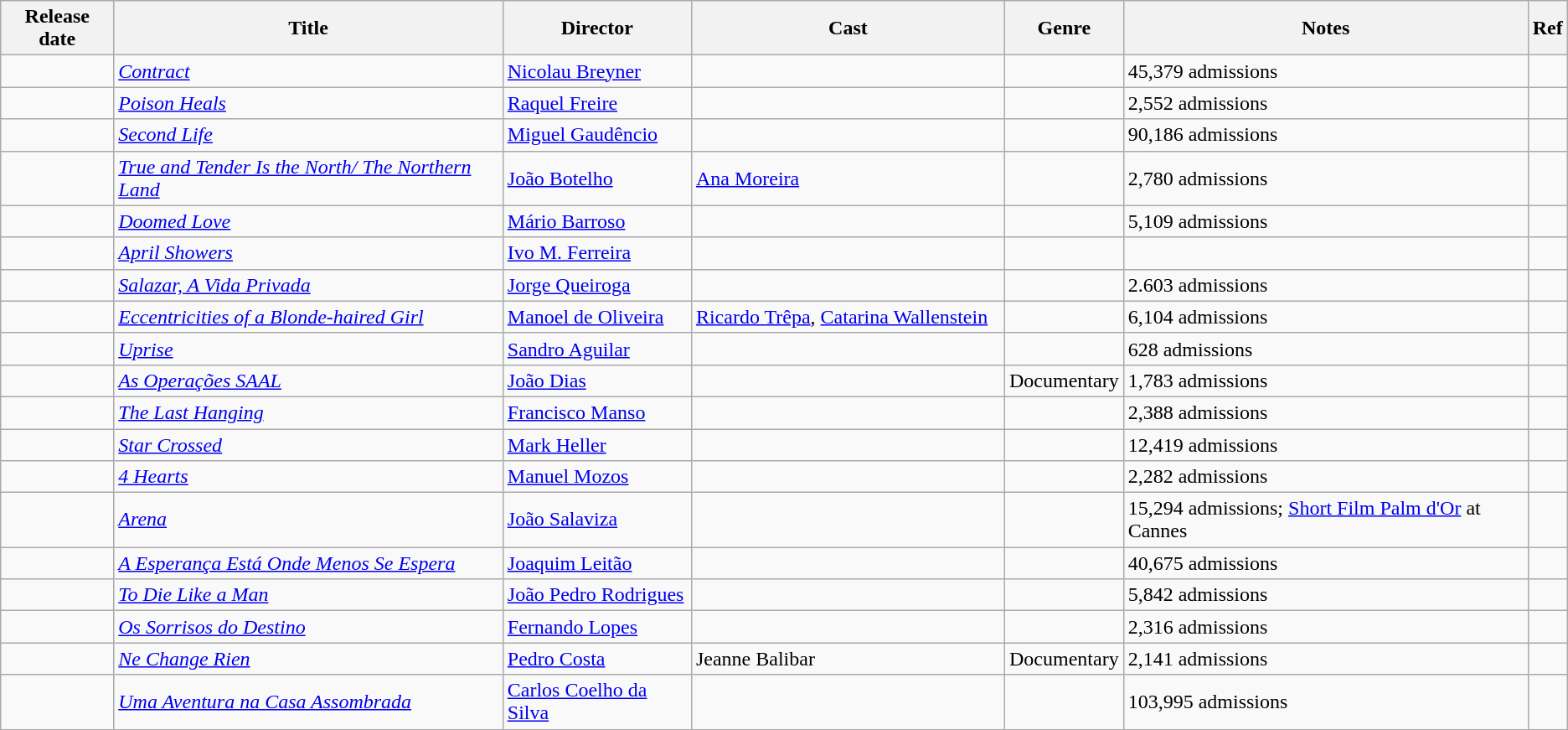<table class="wikitable sortable">
<tr>
<th>Release date</th>
<th>Title</th>
<th>Director</th>
<th style="width:20%;">Cast</th>
<th>Genre</th>
<th>Notes</th>
<th>Ref</th>
</tr>
<tr>
<td></td>
<td><em><a href='#'>Contract</a></em></td>
<td><a href='#'>Nicolau Breyner</a></td>
<td></td>
<td></td>
<td>45,379 admissions</td>
<td></td>
</tr>
<tr>
<td></td>
<td><em><a href='#'>Poison Heals</a></em></td>
<td><a href='#'>Raquel Freire</a></td>
<td></td>
<td></td>
<td>2,552 admissions</td>
<td></td>
</tr>
<tr>
<td></td>
<td><em><a href='#'>Second Life</a></em></td>
<td><a href='#'>Miguel Gaudêncio</a></td>
<td></td>
<td></td>
<td>90,186 admissions</td>
<td></td>
</tr>
<tr>
<td></td>
<td><em><a href='#'>True and Tender Is the North/ The Northern Land</a></em></td>
<td><a href='#'>João Botelho</a></td>
<td><a href='#'>Ana Moreira</a></td>
<td></td>
<td>2,780 admissions</td>
<td></td>
</tr>
<tr>
<td></td>
<td><em><a href='#'>Doomed Love</a></em></td>
<td><a href='#'>Mário Barroso</a></td>
<td></td>
<td></td>
<td>5,109 admissions</td>
<td></td>
</tr>
<tr>
<td></td>
<td><em><a href='#'>April Showers</a></em></td>
<td><a href='#'>Ivo M. Ferreira</a></td>
<td></td>
<td></td>
<td></td>
<td></td>
</tr>
<tr>
<td></td>
<td><em><a href='#'>Salazar, A Vida Privada</a></em></td>
<td><a href='#'>Jorge Queiroga</a></td>
<td></td>
<td></td>
<td>2.603 admissions</td>
<td></td>
</tr>
<tr>
<td></td>
<td><em><a href='#'>Eccentricities of a Blonde-haired Girl</a></em></td>
<td><a href='#'>Manoel de Oliveira</a></td>
<td><a href='#'>Ricardo Trêpa</a>, <a href='#'>Catarina Wallenstein</a></td>
<td></td>
<td>6,104 admissions</td>
<td></td>
</tr>
<tr>
<td></td>
<td><em><a href='#'>Uprise</a></em></td>
<td><a href='#'>Sandro Aguilar</a></td>
<td></td>
<td></td>
<td>628 admissions</td>
<td></td>
</tr>
<tr>
<td></td>
<td><em><a href='#'>As Operações SAAL</a></em></td>
<td><a href='#'>João Dias</a></td>
<td></td>
<td>Documentary</td>
<td>1,783 admissions</td>
<td></td>
</tr>
<tr>
<td></td>
<td><em><a href='#'>The Last Hanging</a></em></td>
<td><a href='#'>Francisco Manso</a></td>
<td></td>
<td></td>
<td>2,388 admissions</td>
<td></td>
</tr>
<tr>
<td></td>
<td><em><a href='#'>Star Crossed</a></em></td>
<td><a href='#'>Mark Heller</a></td>
<td></td>
<td></td>
<td>12,419 admissions</td>
<td></td>
</tr>
<tr>
<td></td>
<td><em><a href='#'>4 Hearts</a></em></td>
<td><a href='#'>Manuel Mozos</a></td>
<td></td>
<td></td>
<td>2,282 admissions</td>
<td></td>
</tr>
<tr>
<td></td>
<td><em><a href='#'>Arena</a></em></td>
<td><a href='#'>João Salaviza</a></td>
<td></td>
<td></td>
<td>15,294 admissions; <a href='#'>Short Film Palm d'Or</a> at Cannes</td>
<td></td>
</tr>
<tr>
<td></td>
<td><em><a href='#'>A Esperança Está Onde Menos Se Espera</a></em></td>
<td><a href='#'>Joaquim Leitão</a></td>
<td></td>
<td></td>
<td>40,675 admissions</td>
<td></td>
</tr>
<tr>
<td></td>
<td><em><a href='#'>To Die Like a Man</a></em></td>
<td><a href='#'>João Pedro Rodrigues</a></td>
<td></td>
<td></td>
<td>5,842 admissions</td>
<td></td>
</tr>
<tr>
<td></td>
<td><em><a href='#'>Os Sorrisos do Destino</a></em></td>
<td><a href='#'>Fernando Lopes</a></td>
<td></td>
<td></td>
<td>2,316 admissions</td>
<td></td>
</tr>
<tr>
<td></td>
<td><em><a href='#'>Ne Change Rien</a></em></td>
<td><a href='#'>Pedro Costa</a></td>
<td>Jeanne Balibar</td>
<td>Documentary</td>
<td>2,141 admissions</td>
<td></td>
</tr>
<tr>
<td></td>
<td><em><a href='#'>Uma Aventura na Casa Assombrada</a></em></td>
<td><a href='#'>Carlos Coelho da Silva</a></td>
<td></td>
<td></td>
<td>103,995 admissions</td>
<td></td>
</tr>
</table>
